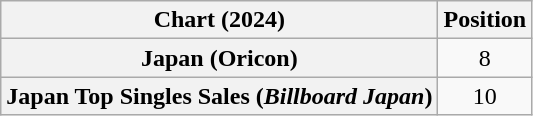<table class="wikitable sortable plainrowheaders" style="text-align:center">
<tr>
<th scope="col">Chart (2024)</th>
<th scope="col">Position</th>
</tr>
<tr>
<th scope="row">Japan (Oricon)</th>
<td>8</td>
</tr>
<tr>
<th scope="row">Japan Top Singles Sales (<em>Billboard Japan</em>)</th>
<td>10</td>
</tr>
</table>
